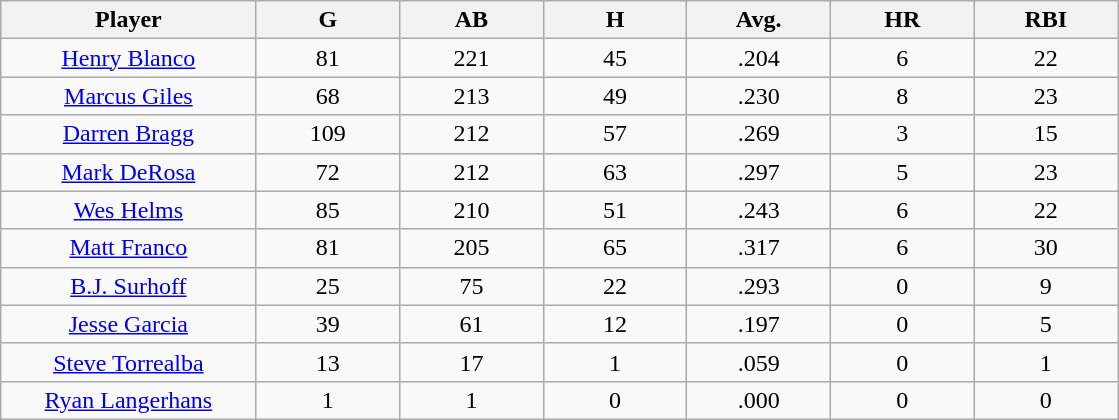<table class="wikitable sortable">
<tr>
<th bgcolor="#DDDDFF" width="16%">Player</th>
<th bgcolor="#DDDDFF" width="9%">G</th>
<th bgcolor="#DDDDFF" width="9%">AB</th>
<th bgcolor="#DDDDFF" width="9%">H</th>
<th bgcolor="#DDDDFF" width="9%">Avg.</th>
<th bgcolor="#DDDDFF" width="9%">HR</th>
<th bgcolor="#DDDDFF" width="9%">RBI</th>
</tr>
<tr align="center">
<td><a href='#'>Henry Blanco</a></td>
<td>81</td>
<td>221</td>
<td>45</td>
<td>.204</td>
<td>6</td>
<td>22</td>
</tr>
<tr align="center">
<td><a href='#'>Marcus Giles</a></td>
<td>68</td>
<td>213</td>
<td>49</td>
<td>.230</td>
<td>8</td>
<td>23</td>
</tr>
<tr align="center">
<td><a href='#'>Darren Bragg</a></td>
<td>109</td>
<td>212</td>
<td>57</td>
<td>.269</td>
<td>3</td>
<td>15</td>
</tr>
<tr align="center">
<td><a href='#'>Mark DeRosa</a></td>
<td>72</td>
<td>212</td>
<td>63</td>
<td>.297</td>
<td>5</td>
<td>23</td>
</tr>
<tr align=center>
<td><a href='#'>Wes Helms</a></td>
<td>85</td>
<td>210</td>
<td>51</td>
<td>.243</td>
<td>6</td>
<td>22</td>
</tr>
<tr align=center>
<td><a href='#'>Matt Franco</a></td>
<td>81</td>
<td>205</td>
<td>65</td>
<td>.317</td>
<td>6</td>
<td>30</td>
</tr>
<tr align="center">
<td><a href='#'>B.J. Surhoff</a></td>
<td>25</td>
<td>75</td>
<td>22</td>
<td>.293</td>
<td>0</td>
<td>9</td>
</tr>
<tr align="center">
<td><a href='#'>Jesse Garcia</a></td>
<td>39</td>
<td>61</td>
<td>12</td>
<td>.197</td>
<td>0</td>
<td>5</td>
</tr>
<tr align="center">
<td><a href='#'>Steve Torrealba</a></td>
<td>13</td>
<td>17</td>
<td>1</td>
<td>.059</td>
<td>0</td>
<td>1</td>
</tr>
<tr align="center">
<td><a href='#'>Ryan Langerhans</a></td>
<td>1</td>
<td>1</td>
<td>0</td>
<td>.000</td>
<td>0</td>
<td>0</td>
</tr>
</table>
